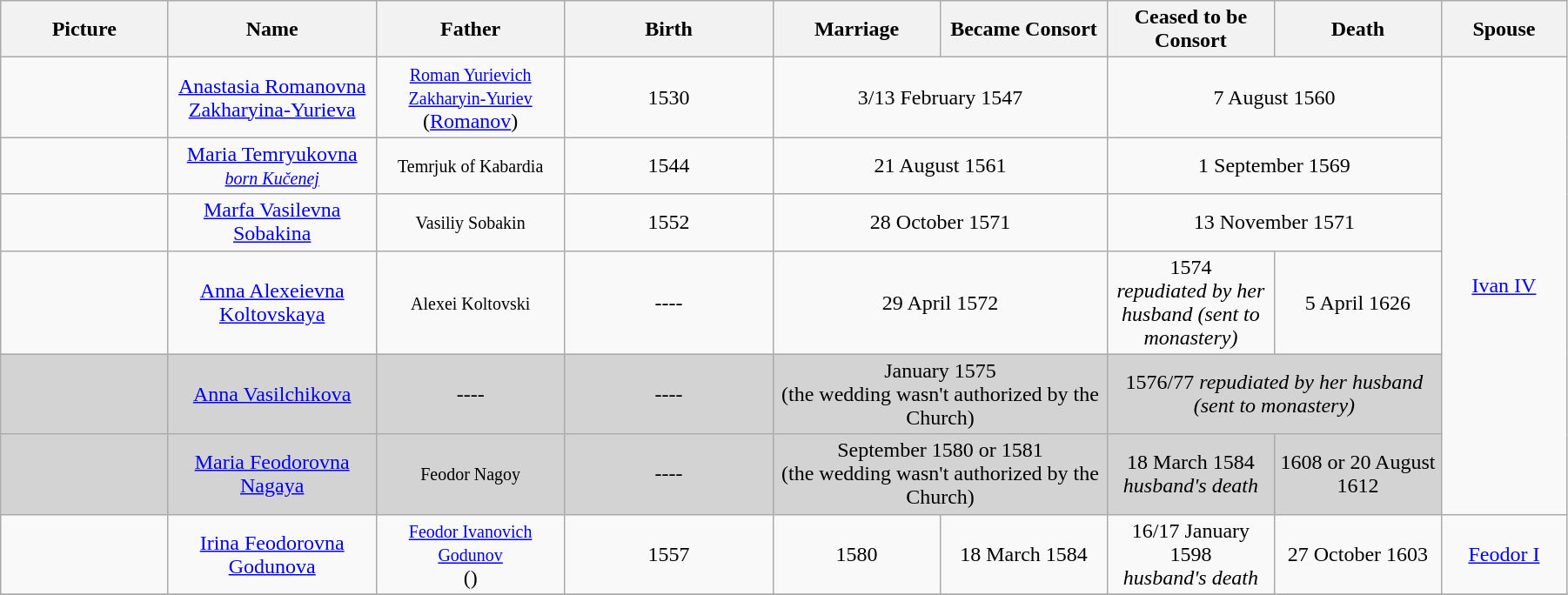<table width=95% class="wikitable">
<tr>
<th width = "8%">Picture</th>
<th width = "10%">Name</th>
<th width = "9%">Father</th>
<th width = "10%">Birth</th>
<th width = "8%">Marriage</th>
<th width = "8%">Became Consort</th>
<th width = "8%">Ceased to be Consort</th>
<th width = "8%">Death</th>
<th width = "6%">Spouse</th>
</tr>
<tr>
<td align="center"></td>
<td align="center"><a href='#'>Anastasia Romanovna Zakharyina-Yurieva</a></td>
<td align="center"><small><a href='#'>Roman Yurievich Zakharyin-Yuriev</a></small><br> (<a href='#'>Romanov</a>)</td>
<td align="center">1530</td>
<td align="center" colspan="2">3/13 February 1547</td>
<td align="center" colspan="2">7 August 1560</td>
<td align="center" rowspan="6"><a href='#'>Ivan IV</a></td>
</tr>
<tr>
<td align="center"></td>
<td align="center"><a href='#'>Maria Temryukovna<br><small><em>born Kučenej</em></small></a></td>
<td align="center"><small>Temrjuk of Kabardia</small></td>
<td align="center">1544</td>
<td align="center" colspan="2">21 August 1561</td>
<td align="center" colspan="2">1 September 1569</td>
</tr>
<tr>
<td align="center"></td>
<td align="center"><a href='#'>Marfa Vasilevna Sobakina</a></td>
<td align="center"><small>Vasiliy Sobakin</small></td>
<td align="center">1552</td>
<td align="center" colspan="2">28 October 1571</td>
<td align="center" colspan="2">13 November 1571</td>
</tr>
<tr>
<td align="center"></td>
<td align="center"><a href='#'>Anna Alexeievna Koltovskaya</a></td>
<td align="center"><small>Alexei Koltovski</small></td>
<td align="center">----</td>
<td align="center" colspan="2">29 April 1572</td>
<td align="center">1574<br><em>repudiated by her husband (sent to monastery)</em></td>
<td align="center">5 April 1626</td>
</tr>
<tr>
<td align="center" style="background-color:#D3D3D3;"></td>
<td align="center" style="background-color:#D3D3D3;"><a href='#'>Anna Vasilchikova</a></td>
<td align="center" style="background-color:#D3D3D3;">----</td>
<td align="center" style="background-color:#D3D3D3;">----</td>
<td align="center" style="background-color:#D3D3D3;" colspan="2">January 1575<br>(the wedding wasn't authorized by the Church)</td>
<td align="center" style="background-color:#D3D3D3;" colspan="2">1576/77 <em>repudiated by her husband (sent to monastery)</em></td>
</tr>
<tr>
<td align="center" style="background-color:#D3D3D3;"></td>
<td align="center" style="background-color:#D3D3D3;"><a href='#'>Maria Feodorovna Nagaya</a></td>
<td align="center" style="background-color:#D3D3D3;"><small>Feodor Nagoy</small></td>
<td align="center" style="background-color:#D3D3D3;">----</td>
<td align="center" style="background-color:#D3D3D3;" colspan="2">September 1580 or 1581<br>(the wedding wasn't authorized by the Church)</td>
<td align="center" style="background-color:#D3D3D3;">18 March 1584 <br><em>husband's death</em></td>
<td align="center" style="background-color:#D3D3D3;">1608 or 20 August 1612</td>
</tr>
<tr>
<td align="center"></td>
<td align="center"><a href='#'>Irina Feodorovna Godunova</a></td>
<td align="center"><small><a href='#'>Feodor Ivanovich Godunov</a></small><br> ()</td>
<td align="center">1557</td>
<td align="center">1580</td>
<td align="center">18 March 1584</td>
<td align="center">16/17 January 1598 <br><em>husband's death</em></td>
<td align="center">27 October 1603</td>
<td align="center"><a href='#'>Feodor I</a></td>
</tr>
<tr>
</tr>
</table>
